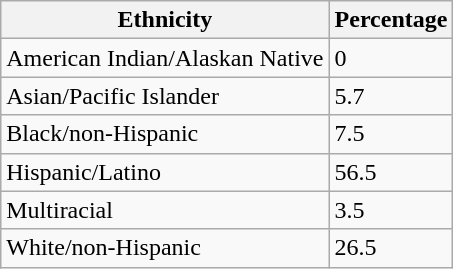<table class="wikitable">
<tr>
<th>Ethnicity</th>
<th>Percentage</th>
</tr>
<tr>
<td>American Indian/Alaskan Native</td>
<td>0</td>
</tr>
<tr>
<td>Asian/Pacific Islander</td>
<td>5.7</td>
</tr>
<tr>
<td>Black/non-Hispanic</td>
<td>7.5</td>
</tr>
<tr>
<td>Hispanic/Latino</td>
<td>56.5</td>
</tr>
<tr>
<td>Multiracial</td>
<td>3.5</td>
</tr>
<tr>
<td>White/non-Hispanic</td>
<td>26.5</td>
</tr>
</table>
